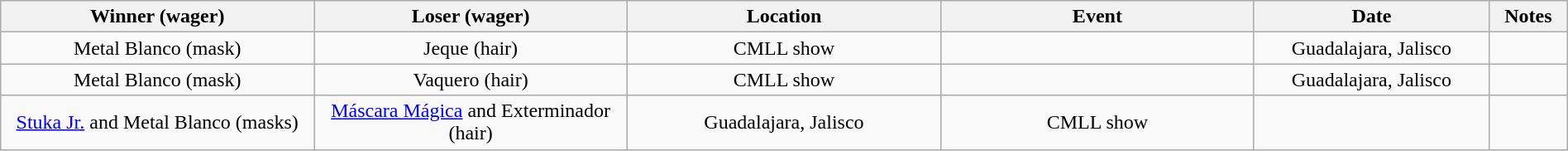<table class="wikitable sortable" width=100%  style="text-align: center">
<tr>
<th width=20% scope="col">Winner (wager)</th>
<th width=20% scope="col">Loser (wager)</th>
<th width=20% scope="col">Location</th>
<th width=20% scope="col">Event</th>
<th width=15% scope="col">Date</th>
<th class="unsortable" width=5% scope="col">Notes</th>
</tr>
<tr>
<td>Metal Blanco (mask)</td>
<td>Jeque (hair)</td>
<td>CMLL show</td>
<td></td>
<td>Guadalajara, Jalisco</td>
<td></td>
</tr>
<tr>
<td>Metal Blanco (mask)</td>
<td>Vaquero (hair)</td>
<td>CMLL show</td>
<td></td>
<td>Guadalajara, Jalisco</td>
<td></td>
</tr>
<tr>
<td><a href='#'>Stuka Jr.</a> and Metal Blanco (masks)</td>
<td><a href='#'>Máscara Mágica</a> and Exterminador (hair)</td>
<td>Guadalajara, Jalisco</td>
<td>CMLL show</td>
<td></td>
<td></td>
</tr>
</table>
